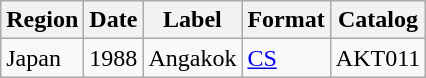<table class="wikitable">
<tr>
<th>Region</th>
<th>Date</th>
<th>Label</th>
<th>Format</th>
<th>Catalog</th>
</tr>
<tr>
<td>Japan</td>
<td>1988</td>
<td>Angakok</td>
<td><a href='#'>CS</a></td>
<td>AKT011</td>
</tr>
</table>
